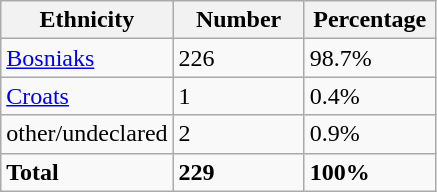<table class="wikitable">
<tr>
<th width="100px">Ethnicity</th>
<th width="80px">Number</th>
<th width="80px">Percentage</th>
</tr>
<tr>
<td><a href='#'>Bosniaks</a></td>
<td>226</td>
<td>98.7%</td>
</tr>
<tr>
<td><a href='#'>Croats</a></td>
<td>1</td>
<td>0.4%</td>
</tr>
<tr>
<td>other/undeclared</td>
<td>2</td>
<td>0.9%</td>
</tr>
<tr>
<td><strong>Total</strong></td>
<td><strong>229</strong></td>
<td><strong>100%</strong></td>
</tr>
</table>
